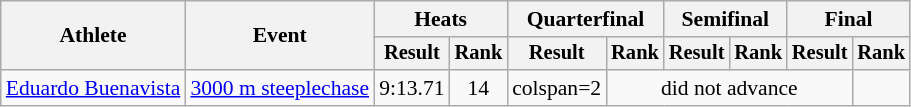<table class="wikitable" style="font-size:90%">
<tr>
<th rowspan="2">Athlete</th>
<th rowspan="2">Event</th>
<th colspan="2">Heats</th>
<th colspan="2">Quarterfinal</th>
<th colspan="2">Semifinal</th>
<th colspan="2">Final</th>
</tr>
<tr style="font-size:95%">
<th>Result</th>
<th>Rank</th>
<th>Result</th>
<th>Rank</th>
<th>Result</th>
<th>Rank</th>
<th>Result</th>
<th>Rank</th>
</tr>
<tr align=center>
<td align=left><a href='#'>Eduardo Buenavista</a></td>
<td align=left><a href='#'>3000 m steeplechase</a></td>
<td>9:13.71</td>
<td>14</td>
<td>colspan=2 </td>
<td colspan=4>did not advance</td>
</tr>
</table>
